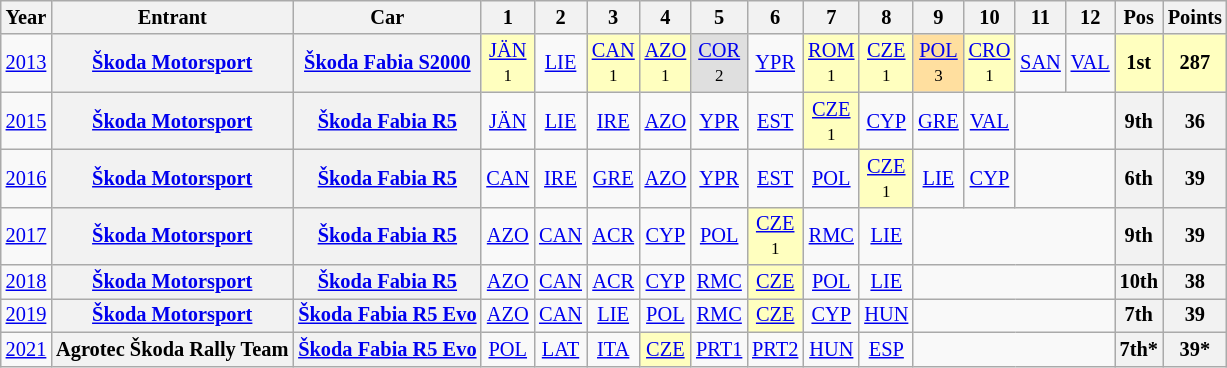<table class="wikitable" border="1" style="text-align:center; font-size:85%;">
<tr>
<th>Year</th>
<th>Entrant</th>
<th>Car</th>
<th>1</th>
<th>2</th>
<th>3</th>
<th>4</th>
<th>5</th>
<th>6</th>
<th>7</th>
<th>8</th>
<th>9</th>
<th>10</th>
<th>11</th>
<th>12</th>
<th>Pos</th>
<th>Points</th>
</tr>
<tr>
<td><a href='#'>2013</a></td>
<th nowrap><a href='#'>Škoda Motorsport</a></th>
<th nowrap><a href='#'>Škoda Fabia S2000</a></th>
<td style="background:#ffffbf;"><a href='#'>JÄN</a><br><small>1</small></td>
<td><a href='#'>LIE</a></td>
<td style="background:#ffffbf;"><a href='#'>CAN</a><br><small>1</small></td>
<td style="background:#ffffbf;"><a href='#'>AZO</a><br><small>1</small></td>
<td style="background:#dfdfdf;"><a href='#'>COR</a><br><small>2</small></td>
<td><a href='#'>YPR</a></td>
<td style="background:#ffffbf;"><a href='#'>ROM</a><br><small>1</small></td>
<td style="background:#ffffbf;"><a href='#'>CZE</a><br><small>1</small></td>
<td style="background:#ffdf9f;"><a href='#'>POL</a><br><small>3</small></td>
<td style="background:#ffffbf;"><a href='#'>CRO</a><br><small>1</small></td>
<td><a href='#'>SAN</a></td>
<td><a href='#'>VAL</a></td>
<td style="background:#ffffbf;"><strong>1st</strong></td>
<td style="background:#ffffbf;"><strong>287</strong></td>
</tr>
<tr>
<td><a href='#'>2015</a></td>
<th nowrap><a href='#'>Škoda Motorsport</a></th>
<th nowrap><a href='#'>Škoda Fabia R5</a></th>
<td><a href='#'>JÄN</a></td>
<td><a href='#'>LIE</a></td>
<td><a href='#'>IRE</a></td>
<td><a href='#'>AZO</a></td>
<td><a href='#'>YPR</a></td>
<td><a href='#'>EST</a></td>
<td style="background:#FFFFBF;"><a href='#'>CZE</a><br><small>1</small></td>
<td><a href='#'>CYP</a></td>
<td><a href='#'>GRE</a></td>
<td><a href='#'>VAL</a></td>
<td colspan=2></td>
<th>9th</th>
<th>36</th>
</tr>
<tr>
<td><a href='#'>2016</a></td>
<th nowrap><a href='#'>Škoda Motorsport</a></th>
<th nowrap><a href='#'>Škoda Fabia R5</a></th>
<td><a href='#'>CAN</a></td>
<td><a href='#'>IRE</a></td>
<td><a href='#'>GRE</a></td>
<td><a href='#'>AZO</a></td>
<td><a href='#'>YPR</a></td>
<td><a href='#'>EST</a></td>
<td><a href='#'>POL</a></td>
<td style="background:#FFFFBF;"><a href='#'>CZE</a><br><small>1</small></td>
<td><a href='#'>LIE</a></td>
<td><a href='#'>CYP</a></td>
<td colspan=2></td>
<th>6th</th>
<th>39</th>
</tr>
<tr>
<td><a href='#'>2017</a></td>
<th nowrap><a href='#'>Škoda Motorsport</a></th>
<th nowrap><a href='#'>Škoda Fabia R5</a></th>
<td><a href='#'>AZO</a></td>
<td><a href='#'>CAN</a></td>
<td><a href='#'>ACR</a></td>
<td><a href='#'>CYP</a></td>
<td><a href='#'>POL</a></td>
<td style="background:#FFFFBF;"><a href='#'>CZE</a><br><small>1</small></td>
<td><a href='#'>RMC</a></td>
<td><a href='#'>LIE</a></td>
<td colspan=4></td>
<th>9th</th>
<th>39</th>
</tr>
<tr>
<td><a href='#'>2018</a></td>
<th nowrap><a href='#'>Škoda Motorsport</a></th>
<th nowrap><a href='#'>Škoda Fabia R5</a></th>
<td><a href='#'>AZO</a></td>
<td><a href='#'>CAN</a></td>
<td><a href='#'>ACR</a></td>
<td><a href='#'>CYP</a></td>
<td><a href='#'>RMC</a></td>
<td style="background:#FFFFBF;"><a href='#'>CZE</a><br></td>
<td><a href='#'>POL</a></td>
<td><a href='#'>LIE</a></td>
<td colspan=4></td>
<th>10th</th>
<th>38</th>
</tr>
<tr>
<td><a href='#'>2019</a></td>
<th nowrap><a href='#'>Škoda Motorsport</a></th>
<th nowrap><a href='#'>Škoda Fabia R5 Evo</a></th>
<td><a href='#'>AZO</a></td>
<td><a href='#'>CAN</a></td>
<td><a href='#'>LIE</a></td>
<td><a href='#'>POL</a></td>
<td><a href='#'>RMC</a></td>
<td style="background:#FFFFBF;"><a href='#'>CZE</a><br></td>
<td><a href='#'>CYP</a></td>
<td><a href='#'>HUN</a></td>
<td colspan=4></td>
<th>7th</th>
<th>39</th>
</tr>
<tr>
<td><a href='#'>2021</a></td>
<th nowrap>Agrotec Škoda Rally Team</th>
<th nowrap><a href='#'>Škoda Fabia R5 Evo</a></th>
<td><a href='#'>POL</a></td>
<td><a href='#'>LAT</a></td>
<td><a href='#'>ITA</a></td>
<td style="background:#FFFFBF;"><a href='#'>CZE</a><br></td>
<td><a href='#'>PRT1</a></td>
<td><a href='#'>PRT2</a></td>
<td><a href='#'>HUN</a></td>
<td><a href='#'>ESP</a></td>
<td colspan=4></td>
<th>7th*</th>
<th>39*</th>
</tr>
</table>
